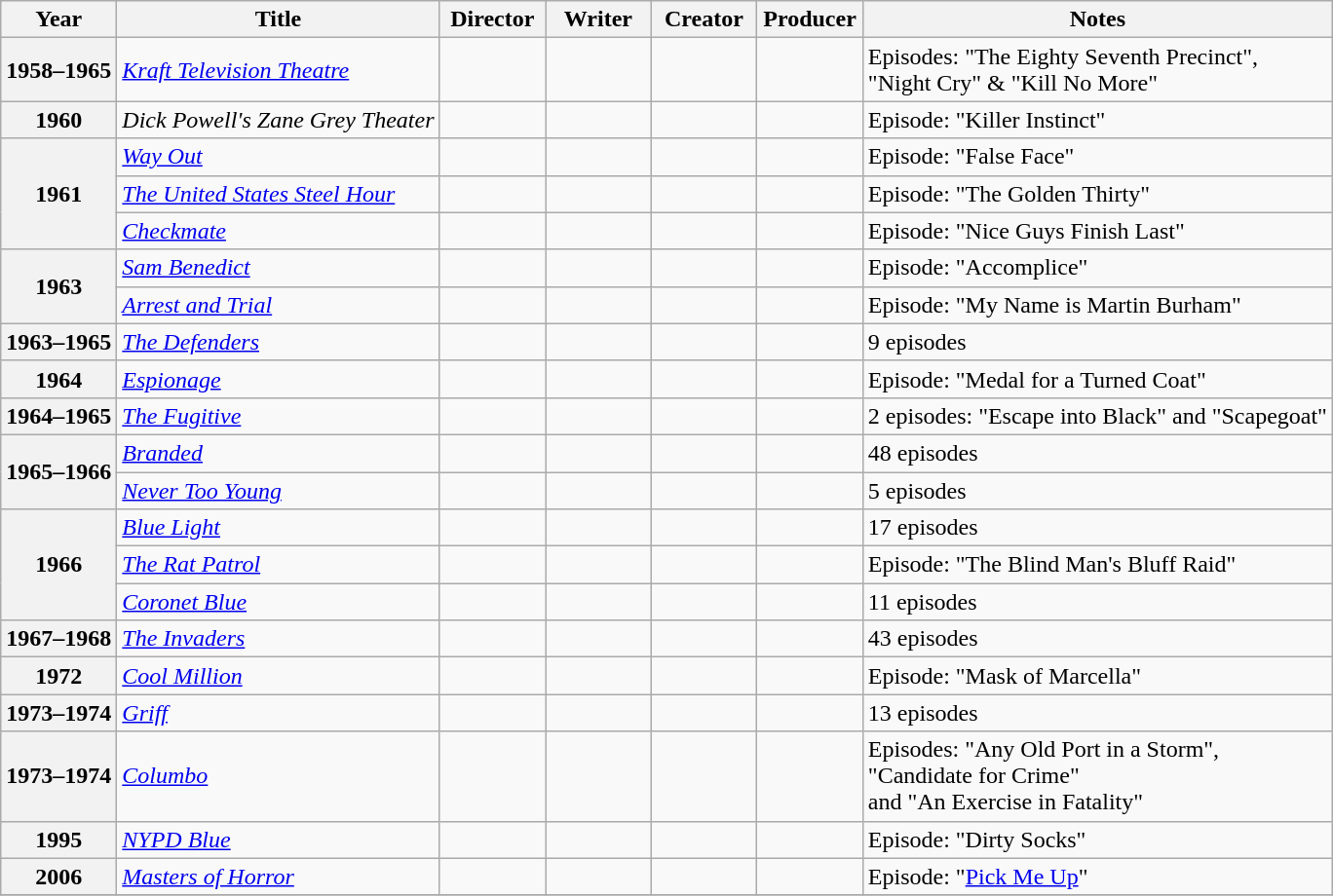<table class="wikitable plainrowheaders" style="margin-right: 0;">
<tr>
<th>Year</th>
<th>Title</th>
<th width=65>Director</th>
<th width=65>Writer</th>
<th width=65>Creator</th>
<th width=65>Producer</th>
<th>Notes</th>
</tr>
<tr>
<th scope="row">1958–1965</th>
<td><em><a href='#'>Kraft Television Theatre</a></em></td>
<td></td>
<td></td>
<td></td>
<td></td>
<td>Episodes: "The Eighty Seventh Precinct",<br>"Night Cry" & "Kill No More"</td>
</tr>
<tr>
<th scope="row">1960</th>
<td><em>Dick Powell's Zane Grey Theater</em></td>
<td></td>
<td></td>
<td></td>
<td></td>
<td>Episode: "Killer Instinct"</td>
</tr>
<tr>
<th rowspan="3" scope="row">1961</th>
<td><em><a href='#'>Way Out</a></em></td>
<td></td>
<td></td>
<td></td>
<td></td>
<td>Episode: "False Face"</td>
</tr>
<tr>
<td><em><a href='#'>The United States Steel Hour</a></em></td>
<td></td>
<td></td>
<td></td>
<td></td>
<td>Episode: "The Golden Thirty"</td>
</tr>
<tr>
<td><em><a href='#'>Checkmate</a></em></td>
<td></td>
<td></td>
<td></td>
<td></td>
<td>Episode: "Nice Guys Finish Last"</td>
</tr>
<tr>
<th rowspan="2" scope="row">1963</th>
<td><em><a href='#'>Sam Benedict</a></em></td>
<td></td>
<td></td>
<td></td>
<td></td>
<td>Episode: "Accomplice"</td>
</tr>
<tr>
<td><em><a href='#'>Arrest and Trial</a></em></td>
<td></td>
<td></td>
<td></td>
<td></td>
<td>Episode: "My Name is Martin Burham"</td>
</tr>
<tr>
<th scope="row">1963–1965</th>
<td><em><a href='#'>The Defenders</a></em></td>
<td></td>
<td></td>
<td></td>
<td></td>
<td>9 episodes</td>
</tr>
<tr>
<th scope="row">1964</th>
<td><em><a href='#'>Espionage</a></em></td>
<td></td>
<td></td>
<td></td>
<td></td>
<td>Episode: "Medal for a Turned Coat"</td>
</tr>
<tr>
<th scope="row">1964–1965</th>
<td><em><a href='#'>The Fugitive</a></em></td>
<td></td>
<td></td>
<td></td>
<td></td>
<td>2 episodes: "Escape into Black" and "Scapegoat"</td>
</tr>
<tr>
<th rowspan="2" scope="row">1965–1966</th>
<td><em><a href='#'>Branded</a></em></td>
<td></td>
<td></td>
<td></td>
<td></td>
<td>48 episodes</td>
</tr>
<tr>
<td><em><a href='#'>Never Too Young</a></em></td>
<td></td>
<td></td>
<td></td>
<td></td>
<td>5 episodes</td>
</tr>
<tr>
<th rowspan="3" scope="row">1966</th>
<td><em><a href='#'>Blue Light</a></em></td>
<td></td>
<td></td>
<td></td>
<td></td>
<td>17 episodes</td>
</tr>
<tr>
<td><em><a href='#'>The Rat Patrol</a></em></td>
<td></td>
<td></td>
<td></td>
<td></td>
<td>Episode: "The Blind Man's Bluff Raid"</td>
</tr>
<tr>
<td><em><a href='#'>Coronet Blue</a></em></td>
<td></td>
<td></td>
<td></td>
<td></td>
<td>11 episodes</td>
</tr>
<tr>
<th scope="row">1967–1968</th>
<td><em><a href='#'>The Invaders</a></em></td>
<td></td>
<td></td>
<td></td>
<td></td>
<td>43 episodes</td>
</tr>
<tr>
<th scope="row">1972</th>
<td><em><a href='#'>Cool Million</a></em></td>
<td></td>
<td></td>
<td></td>
<td></td>
<td>Episode: "Mask of Marcella"</td>
</tr>
<tr>
<th scope="row">1973–1974</th>
<td><em><a href='#'>Griff</a></em></td>
<td></td>
<td></td>
<td></td>
<td></td>
<td>13 episodes</td>
</tr>
<tr>
<th scope="row">1973–1974</th>
<td><em><a href='#'>Columbo</a></em></td>
<td></td>
<td></td>
<td></td>
<td></td>
<td>Episodes: "Any Old Port in a Storm",<br>"Candidate for Crime"<br>and "An Exercise in Fatality"</td>
</tr>
<tr>
<th scope="row">1995</th>
<td><em><a href='#'>NYPD Blue</a></em></td>
<td></td>
<td></td>
<td></td>
<td></td>
<td>Episode: "Dirty Socks"</td>
</tr>
<tr>
<th scope="row">2006</th>
<td><em><a href='#'>Masters of Horror</a></em></td>
<td></td>
<td></td>
<td></td>
<td></td>
<td>Episode: "<a href='#'>Pick Me Up</a>"</td>
</tr>
<tr>
</tr>
</table>
